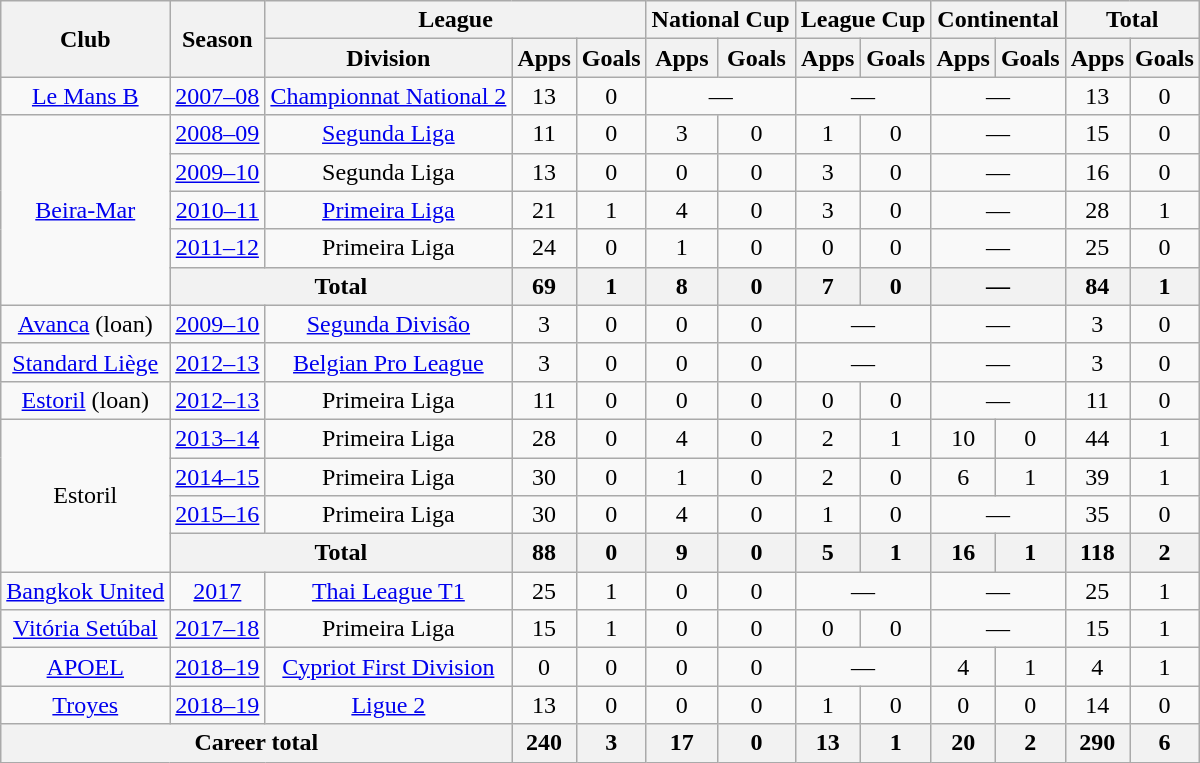<table class="wikitable" style="text-align:center">
<tr>
<th rowspan="2">Club</th>
<th rowspan="2">Season</th>
<th colspan="3">League</th>
<th colspan="2">National Cup</th>
<th colspan="2">League Cup</th>
<th colspan="2">Continental</th>
<th colspan="2">Total</th>
</tr>
<tr>
<th>Division</th>
<th>Apps</th>
<th>Goals</th>
<th>Apps</th>
<th>Goals</th>
<th>Apps</th>
<th>Goals</th>
<th>Apps</th>
<th>Goals</th>
<th>Apps</th>
<th>Goals</th>
</tr>
<tr>
<td rowspan="1"><a href='#'>Le Mans B</a></td>
<td><a href='#'>2007–08</a></td>
<td><a href='#'>Championnat National 2</a></td>
<td>13</td>
<td>0</td>
<td colspan="2">—</td>
<td colspan="2">—</td>
<td colspan="2">—</td>
<td>13</td>
<td>0</td>
</tr>
<tr>
<td rowspan="5"><a href='#'>Beira-Mar</a></td>
<td><a href='#'>2008–09</a></td>
<td><a href='#'>Segunda Liga</a></td>
<td>11</td>
<td>0</td>
<td>3</td>
<td>0</td>
<td>1</td>
<td>0</td>
<td colspan="2">—</td>
<td>15</td>
<td>0</td>
</tr>
<tr>
<td><a href='#'>2009–10</a></td>
<td>Segunda Liga</td>
<td>13</td>
<td>0</td>
<td>0</td>
<td>0</td>
<td>3</td>
<td>0</td>
<td colspan="2">—</td>
<td>16</td>
<td>0</td>
</tr>
<tr>
<td><a href='#'>2010–11</a></td>
<td><a href='#'>Primeira Liga</a></td>
<td>21</td>
<td>1</td>
<td>4</td>
<td>0</td>
<td>3</td>
<td>0</td>
<td colspan="2">—</td>
<td>28</td>
<td>1</td>
</tr>
<tr>
<td><a href='#'>2011–12</a></td>
<td>Primeira Liga</td>
<td>24</td>
<td>0</td>
<td>1</td>
<td>0</td>
<td>0</td>
<td>0</td>
<td colspan="2">—</td>
<td>25</td>
<td>0</td>
</tr>
<tr>
<th colspan="2">Total</th>
<th>69</th>
<th>1</th>
<th>8</th>
<th>0</th>
<th>7</th>
<th>0</th>
<th colspan="2">—</th>
<th>84</th>
<th>1</th>
</tr>
<tr>
<td rowspan="1"><a href='#'>Avanca</a> (loan)</td>
<td><a href='#'>2009–10</a></td>
<td><a href='#'>Segunda Divisão</a></td>
<td>3</td>
<td>0</td>
<td>0</td>
<td>0</td>
<td colspan="2">—</td>
<td colspan="2">—</td>
<td>3</td>
<td>0</td>
</tr>
<tr>
<td rowspan="1"><a href='#'>Standard Liège</a></td>
<td><a href='#'>2012–13</a></td>
<td><a href='#'>Belgian Pro League</a></td>
<td>3</td>
<td>0</td>
<td>0</td>
<td>0</td>
<td colspan="2">—</td>
<td colspan="2">—</td>
<td>3</td>
<td>0</td>
</tr>
<tr>
<td><a href='#'>Estoril</a> (loan)</td>
<td><a href='#'>2012–13</a></td>
<td>Primeira Liga</td>
<td>11</td>
<td>0</td>
<td>0</td>
<td>0</td>
<td>0</td>
<td>0</td>
<td colspan="2">—</td>
<td>11</td>
<td>0</td>
</tr>
<tr>
<td rowspan="4">Estoril</td>
<td><a href='#'>2013–14</a></td>
<td>Primeira Liga</td>
<td>28</td>
<td>0</td>
<td>4</td>
<td>0</td>
<td>2</td>
<td>1</td>
<td>10</td>
<td>0</td>
<td>44</td>
<td>1</td>
</tr>
<tr>
<td><a href='#'>2014–15</a></td>
<td>Primeira Liga</td>
<td>30</td>
<td>0</td>
<td>1</td>
<td>0</td>
<td>2</td>
<td>0</td>
<td>6</td>
<td>1</td>
<td>39</td>
<td>1</td>
</tr>
<tr>
<td><a href='#'>2015–16</a></td>
<td>Primeira Liga</td>
<td>30</td>
<td>0</td>
<td>4</td>
<td>0</td>
<td>1</td>
<td>0</td>
<td colspan="2">—</td>
<td>35</td>
<td>0</td>
</tr>
<tr>
<th colspan="2">Total</th>
<th>88</th>
<th>0</th>
<th>9</th>
<th>0</th>
<th>5</th>
<th>1</th>
<th>16</th>
<th>1</th>
<th>118</th>
<th>2</th>
</tr>
<tr>
<td><a href='#'>Bangkok United</a></td>
<td><a href='#'>2017</a></td>
<td><a href='#'>Thai League T1</a></td>
<td>25</td>
<td>1</td>
<td>0</td>
<td>0</td>
<td colspan="2">—</td>
<td colspan="2">—</td>
<td>25</td>
<td>1</td>
</tr>
<tr>
<td><a href='#'>Vitória Setúbal</a></td>
<td><a href='#'>2017–18</a></td>
<td>Primeira Liga</td>
<td>15</td>
<td>1</td>
<td>0</td>
<td>0</td>
<td>0</td>
<td>0</td>
<td colspan="2">—</td>
<td>15</td>
<td>1</td>
</tr>
<tr>
<td><a href='#'>APOEL</a></td>
<td><a href='#'>2018–19</a></td>
<td><a href='#'>Cypriot First Division</a></td>
<td>0</td>
<td>0</td>
<td>0</td>
<td>0</td>
<td colspan="2">—</td>
<td>4</td>
<td>1</td>
<td>4</td>
<td>1</td>
</tr>
<tr>
<td><a href='#'>Troyes</a></td>
<td><a href='#'>2018–19</a></td>
<td><a href='#'>Ligue 2</a></td>
<td>13</td>
<td>0</td>
<td>0</td>
<td>0</td>
<td>1</td>
<td>0</td>
<td>0</td>
<td>0</td>
<td>14</td>
<td>0</td>
</tr>
<tr>
<th colspan="3">Career total</th>
<th>240</th>
<th>3</th>
<th>17</th>
<th>0</th>
<th>13</th>
<th>1</th>
<th>20</th>
<th>2</th>
<th>290</th>
<th>6</th>
</tr>
</table>
